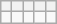<table class="wikitable">
<tr>
<th></th>
<th></th>
<th></th>
<th></th>
<th></th>
</tr>
<tr>
<td></td>
<td></td>
<td></td>
<td></td>
<td></td>
</tr>
</table>
